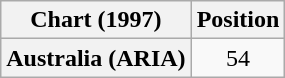<table class="wikitable plainrowheaders" style="text-align:center">
<tr>
<th>Chart (1997)</th>
<th>Position</th>
</tr>
<tr>
<th scope="row">Australia (ARIA)</th>
<td>54</td>
</tr>
</table>
